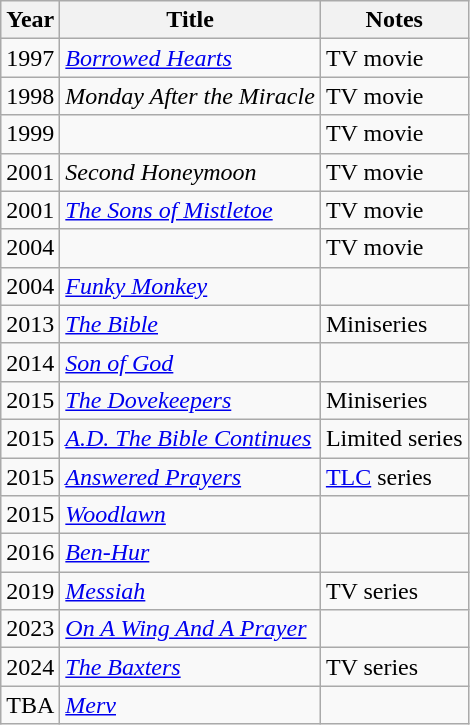<table class="wikitable sortable">
<tr>
<th>Year</th>
<th>Title</th>
<th>Notes</th>
</tr>
<tr>
<td>1997</td>
<td><em><a href='#'>Borrowed Hearts</a></em></td>
<td>TV movie</td>
</tr>
<tr>
<td>1998</td>
<td><em>Monday After the Miracle</em></td>
<td>TV movie</td>
</tr>
<tr>
<td>1999</td>
<td><em></em></td>
<td>TV movie</td>
</tr>
<tr>
<td>2001</td>
<td><em>Second Honeymoon</em></td>
<td>TV movie</td>
</tr>
<tr>
<td>2001</td>
<td><em><a href='#'>The Sons of Mistletoe</a></em></td>
<td>TV movie</td>
</tr>
<tr>
<td>2004</td>
<td><em></em></td>
<td>TV movie</td>
</tr>
<tr>
<td>2004</td>
<td><em><a href='#'>Funky Monkey</a></em></td>
<td></td>
</tr>
<tr>
<td>2013</td>
<td><em><a href='#'>The Bible</a></em></td>
<td>Miniseries</td>
</tr>
<tr>
<td>2014</td>
<td><em><a href='#'>Son of God</a></em></td>
<td></td>
</tr>
<tr>
<td>2015</td>
<td><em><a href='#'>The Dovekeepers</a></em></td>
<td>Miniseries</td>
</tr>
<tr>
<td>2015</td>
<td><em><a href='#'>A.D. The Bible Continues</a></em></td>
<td>Limited series</td>
</tr>
<tr>
<td>2015</td>
<td><em><a href='#'>Answered Prayers</a></em></td>
<td><a href='#'>TLC</a> series</td>
</tr>
<tr>
<td>2015</td>
<td><em><a href='#'>Woodlawn</a></em></td>
<td></td>
</tr>
<tr>
<td>2016</td>
<td><em><a href='#'>Ben-Hur</a></em></td>
<td></td>
</tr>
<tr>
<td>2019</td>
<td><em><a href='#'>Messiah</a></em></td>
<td>TV series</td>
</tr>
<tr>
<td>2023</td>
<td><em><a href='#'>On A Wing And A Prayer</a></em></td>
<td></td>
</tr>
<tr>
<td>2024</td>
<td><em><a href='#'>The Baxters</a></em></td>
<td>TV series</td>
</tr>
<tr>
<td>TBA</td>
<td><em><a href='#'>Merv</a></em></td>
<td></td>
</tr>
</table>
